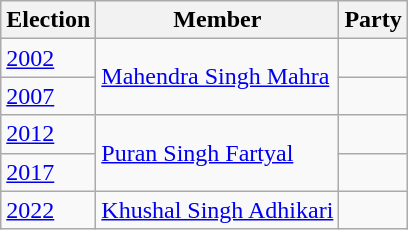<table class="wikitable sortable">
<tr>
<th>Election</th>
<th>Member</th>
<th colspan=2>Party</th>
</tr>
<tr>
<td><a href='#'>2002</a></td>
<td rowspan=2><a href='#'>Mahendra Singh Mahra</a></td>
<td></td>
</tr>
<tr>
<td><a href='#'>2007</a></td>
</tr>
<tr>
<td><a href='#'>2012</a></td>
<td rowspan=2><a href='#'>Puran Singh Fartyal</a></td>
<td></td>
</tr>
<tr>
<td><a href='#'>2017</a></td>
</tr>
<tr>
<td><a href='#'>2022</a></td>
<td><a href='#'>Khushal Singh Adhikari</a></td>
<td></td>
</tr>
</table>
